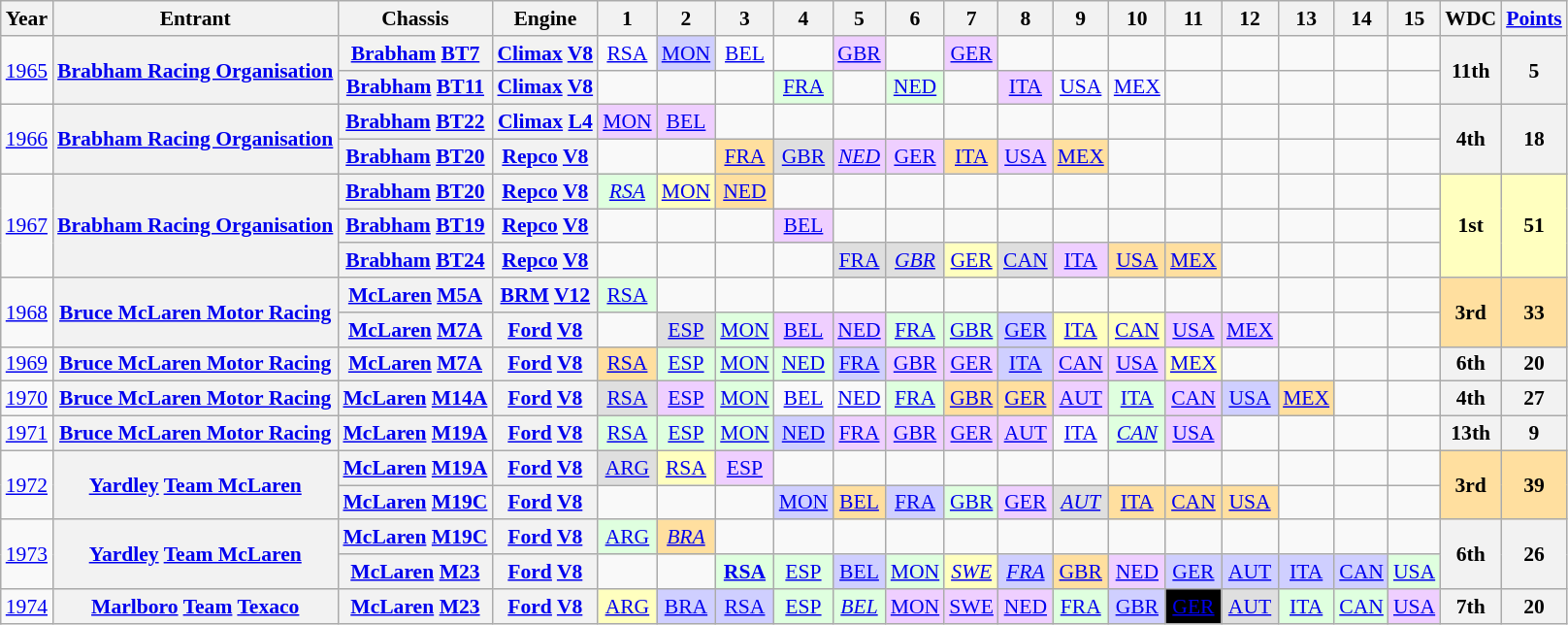<table class="wikitable" style="text-align:center; font-size:90%">
<tr>
<th>Year</th>
<th>Entrant</th>
<th>Chassis</th>
<th>Engine</th>
<th>1</th>
<th>2</th>
<th>3</th>
<th>4</th>
<th>5</th>
<th>6</th>
<th>7</th>
<th>8</th>
<th>9</th>
<th>10</th>
<th>11</th>
<th>12</th>
<th>13</th>
<th>14</th>
<th>15</th>
<th>WDC</th>
<th><a href='#'>Points</a></th>
</tr>
<tr>
<td rowspan="2"><a href='#'>1965</a></td>
<th rowspan="2"><a href='#'>Brabham Racing Organisation</a></th>
<th><a href='#'>Brabham</a> <a href='#'>BT7</a></th>
<th><a href='#'>Climax</a> <a href='#'>V8</a></th>
<td><a href='#'>RSA</a></td>
<td style="background:#CFCFFF;"><a href='#'>MON</a><br></td>
<td><a href='#'>BEL</a></td>
<td></td>
<td style="background:#EFCFFF;"><a href='#'>GBR</a><br></td>
<td></td>
<td style="background:#EFCFFF;"><a href='#'>GER</a><br></td>
<td></td>
<td></td>
<td></td>
<td></td>
<td></td>
<td></td>
<td></td>
<td></td>
<th rowspan="2">11th</th>
<th rowspan="2">5</th>
</tr>
<tr>
<th><a href='#'>Brabham</a> <a href='#'>BT11</a></th>
<th><a href='#'>Climax</a> <a href='#'>V8</a></th>
<td></td>
<td></td>
<td></td>
<td style="background:#DFFFDF;"><a href='#'>FRA</a><br></td>
<td></td>
<td style="background:#DFFFDF;"><a href='#'>NED</a><br></td>
<td></td>
<td style="background:#EFCFFF;"><a href='#'>ITA</a><br></td>
<td><a href='#'>USA</a></td>
<td><a href='#'>MEX</a></td>
<td></td>
<td></td>
<td></td>
<td></td>
<td></td>
</tr>
<tr>
<td rowspan="2"><a href='#'>1966</a></td>
<th rowspan="2"><a href='#'>Brabham Racing Organisation</a></th>
<th><a href='#'>Brabham</a> <a href='#'>BT22</a></th>
<th><a href='#'>Climax</a> <a href='#'>L4</a></th>
<td style="background:#EFCFFF;"><a href='#'>MON</a><br></td>
<td style="background:#EFCFFF;"><a href='#'>BEL</a><br></td>
<td></td>
<td></td>
<td></td>
<td></td>
<td></td>
<td></td>
<td></td>
<td></td>
<td></td>
<td></td>
<td></td>
<td></td>
<td></td>
<th rowspan="2">4th</th>
<th rowspan="2">18</th>
</tr>
<tr>
<th><a href='#'>Brabham</a> <a href='#'>BT20</a></th>
<th><a href='#'>Repco</a> <a href='#'>V8</a></th>
<td></td>
<td></td>
<td style="background:#FFDF9F;"><a href='#'>FRA</a><br></td>
<td style="background:#DFDFDF;"><a href='#'>GBR</a><br></td>
<td style="background:#EFCFFF;"><em><a href='#'>NED</a></em><br></td>
<td style="background:#EFCFFF;"><a href='#'>GER</a><br></td>
<td style="background:#FFDF9F;"><a href='#'>ITA</a><br></td>
<td style="background:#EFCFFF;"><a href='#'>USA</a><br></td>
<td style="background:#FFDF9F;"><a href='#'>MEX</a><br></td>
<td></td>
<td></td>
<td></td>
<td></td>
<td></td>
<td></td>
</tr>
<tr>
<td rowspan="3"><a href='#'>1967</a></td>
<th rowspan="3"><a href='#'>Brabham Racing Organisation</a></th>
<th><a href='#'>Brabham</a> <a href='#'>BT20</a></th>
<th><a href='#'>Repco</a> <a href='#'>V8</a></th>
<td style="background:#DFFFDF;"><em><a href='#'>RSA</a></em><br></td>
<td style="background:#FFFFBF;"><a href='#'>MON</a><br></td>
<td style="background:#FFDF9F;"><a href='#'>NED</a><br></td>
<td></td>
<td></td>
<td></td>
<td></td>
<td></td>
<td></td>
<td></td>
<td></td>
<td></td>
<td></td>
<td></td>
<td></td>
<td rowspan="3" style="background:#FFFFBF;"><strong>1st</strong></td>
<td rowspan="3" style="background:#FFFFBF;"><strong>51</strong></td>
</tr>
<tr>
<th><a href='#'>Brabham</a> <a href='#'>BT19</a></th>
<th><a href='#'>Repco</a> <a href='#'>V8</a></th>
<td></td>
<td></td>
<td></td>
<td style="background:#EFCFFF;"><a href='#'>BEL</a><br></td>
<td></td>
<td></td>
<td></td>
<td></td>
<td></td>
<td></td>
<td></td>
<td></td>
<td></td>
<td></td>
<td></td>
</tr>
<tr>
<th><a href='#'>Brabham</a> <a href='#'>BT24</a></th>
<th><a href='#'>Repco</a> <a href='#'>V8</a></th>
<td></td>
<td></td>
<td></td>
<td></td>
<td style="background:#DFDFDF;"><a href='#'>FRA</a><br></td>
<td style="background:#DFDFDF;"><em><a href='#'>GBR</a></em><br></td>
<td style="background:#FFFFBF;"><a href='#'>GER</a><br></td>
<td style="background:#DFDFDF;"><a href='#'>CAN</a><br></td>
<td style="background:#EFCFFF;"><a href='#'>ITA</a><br></td>
<td style="background:#FFDF9F;"><a href='#'>USA</a><br></td>
<td style="background:#FFDF9F;"><a href='#'>MEX</a><br></td>
<td></td>
<td></td>
<td></td>
<td></td>
</tr>
<tr>
<td rowspan="2"><a href='#'>1968</a></td>
<th rowspan="2"><a href='#'>Bruce McLaren Motor Racing</a></th>
<th><a href='#'>McLaren</a> <a href='#'>M5A</a></th>
<th><a href='#'>BRM</a> <a href='#'>V12</a></th>
<td style="background:#DFFFDF;"><a href='#'>RSA</a><br></td>
<td></td>
<td></td>
<td></td>
<td></td>
<td></td>
<td></td>
<td></td>
<td></td>
<td></td>
<td></td>
<td></td>
<td></td>
<td></td>
<td></td>
<td rowspan="2" style="background:#FFDF9F;"><strong>3rd</strong></td>
<td rowspan="2" style="background:#FFDF9F;"><strong>33</strong></td>
</tr>
<tr>
<th><a href='#'>McLaren</a> <a href='#'>M7A</a></th>
<th><a href='#'>Ford</a> <a href='#'>V8</a></th>
<td></td>
<td style="background:#DFDFDF;"><a href='#'>ESP</a><br></td>
<td style="background:#DFFFDF;"><a href='#'>MON</a><br></td>
<td style="background:#EFCFFF;"><a href='#'>BEL</a><br></td>
<td style="background:#EFCFFF;"><a href='#'>NED</a><br></td>
<td style="background:#DFFFDF;"><a href='#'>FRA</a><br></td>
<td style="background:#DFFFDF;"><a href='#'>GBR</a><br></td>
<td style="background:#CFCFFF;"><a href='#'>GER</a><br></td>
<td style="background:#FFFFBF;"><a href='#'>ITA</a><br></td>
<td style="background:#FFFFBF;"><a href='#'>CAN</a><br></td>
<td style="background:#EFCFFF;"><a href='#'>USA</a><br></td>
<td style="background:#EFCFFF;"><a href='#'>MEX</a><br></td>
<td></td>
<td></td>
<td></td>
</tr>
<tr>
<td><a href='#'>1969</a></td>
<th><a href='#'>Bruce McLaren Motor Racing</a></th>
<th><a href='#'>McLaren</a> <a href='#'>M7A</a></th>
<th><a href='#'>Ford</a> <a href='#'>V8</a></th>
<td style="background:#FFDF9F;"><a href='#'>RSA</a><br></td>
<td style="background:#DFFFDF;"><a href='#'>ESP</a><br></td>
<td style="background:#DFFFDF;"><a href='#'>MON</a><br></td>
<td style="background:#DFFFDF;"><a href='#'>NED</a><br></td>
<td style="background:#CFCFFF;"><a href='#'>FRA</a><br></td>
<td style="background:#EFCFFF;"><a href='#'>GBR</a><br></td>
<td style="background:#EFCFFF;"><a href='#'>GER</a><br></td>
<td style="background:#CFCFFF;"><a href='#'>ITA</a><br></td>
<td style="background:#EFCFFF;"><a href='#'>CAN</a><br></td>
<td style="background:#EFCFFF;"><a href='#'>USA</a><br></td>
<td style="background:#FFFFBF;"><a href='#'>MEX</a><br></td>
<td></td>
<td></td>
<td></td>
<td></td>
<th>6th</th>
<th>20</th>
</tr>
<tr>
<td><a href='#'>1970</a></td>
<th><a href='#'>Bruce McLaren Motor Racing</a></th>
<th><a href='#'>McLaren</a> <a href='#'>M14A</a></th>
<th><a href='#'>Ford</a> <a href='#'>V8</a></th>
<td style="background:#DFDFDF;"><a href='#'>RSA</a><br></td>
<td style="background:#EFCFFF;"><a href='#'>ESP</a><br></td>
<td style="background:#DFFFDF;"><a href='#'>MON</a><br></td>
<td><a href='#'>BEL</a></td>
<td><a href='#'>NED</a></td>
<td style="background:#DFFFDF;"><a href='#'>FRA</a><br></td>
<td style="background:#FFDF9F;"><a href='#'>GBR</a><br></td>
<td style="background:#FFDF9F;"><a href='#'>GER</a><br></td>
<td style="background:#EFCFFF;"><a href='#'>AUT</a><br></td>
<td style="background:#DFFFDF;"><a href='#'>ITA</a><br></td>
<td style="background:#EFCFFF;"><a href='#'>CAN</a><br></td>
<td style="background:#CFCFFF;"><a href='#'>USA</a><br></td>
<td style="background:#FFDF9F;"><a href='#'>MEX</a><br></td>
<td></td>
<td></td>
<th>4th</th>
<th>27</th>
</tr>
<tr>
<td><a href='#'>1971</a></td>
<th><a href='#'>Bruce McLaren Motor Racing</a></th>
<th><a href='#'>McLaren</a> <a href='#'>M19A</a></th>
<th><a href='#'>Ford</a> <a href='#'>V8</a></th>
<td style="background:#DFFFDF;"><a href='#'>RSA</a><br></td>
<td style="background:#DFFFDF;"><a href='#'>ESP</a><br></td>
<td style="background:#DFFFDF;"><a href='#'>MON</a><br></td>
<td style="background:#CFCFFF;"><a href='#'>NED</a><br></td>
<td style="background:#EFCFFF;"><a href='#'>FRA</a><br></td>
<td style="background:#EFCFFF;"><a href='#'>GBR</a><br></td>
<td style="background:#EFCFFF;"><a href='#'>GER</a><br></td>
<td style="background:#EFCFFF;"><a href='#'>AUT</a><br></td>
<td><a href='#'>ITA</a><br></td>
<td style="background:#DFFFDF;"><em><a href='#'>CAN</a></em><br></td>
<td style="background:#EFCFFF;"><a href='#'>USA</a><br></td>
<td></td>
<td></td>
<td></td>
<td></td>
<th>13th</th>
<th>9</th>
</tr>
<tr>
<td rowspan="2"><a href='#'>1972</a></td>
<th rowspan="2"><a href='#'>Yardley</a> <a href='#'>Team McLaren</a></th>
<th><a href='#'>McLaren</a> <a href='#'>M19A</a></th>
<th><a href='#'>Ford</a> <a href='#'>V8</a></th>
<td style="background:#DFDFDF;"><a href='#'>ARG</a><br></td>
<td style="background:#FFFFBF;"><a href='#'>RSA</a><br></td>
<td style="background:#EFCFFF;"><a href='#'>ESP</a><br></td>
<td></td>
<td></td>
<td></td>
<td></td>
<td></td>
<td></td>
<td></td>
<td></td>
<td></td>
<td></td>
<td></td>
<td></td>
<td rowspan="2" style="background:#FFDF9F;"><strong>3rd</strong></td>
<td rowspan="2" style="background:#FFDF9F;"><strong>39</strong></td>
</tr>
<tr>
<th><a href='#'>McLaren</a> <a href='#'>M19C</a></th>
<th><a href='#'>Ford</a> <a href='#'>V8</a></th>
<td></td>
<td></td>
<td></td>
<td style="background:#CFCFFF;"><a href='#'>MON</a><br></td>
<td style="background:#FFDF9F;"><a href='#'>BEL</a><br></td>
<td style="background:#CFCFFF;"><a href='#'>FRA</a><br></td>
<td style="background:#DFFFDF;"><a href='#'>GBR</a><br></td>
<td style="background:#EFCFFF;"><a href='#'>GER</a><br></td>
<td style="background:#DFDFDF;"><em><a href='#'>AUT</a></em><br></td>
<td style="background:#FFDF9F;"><a href='#'>ITA</a><br></td>
<td style="background:#FFDF9F;"><a href='#'>CAN</a><br></td>
<td style="background:#FFDF9F;"><a href='#'>USA</a><br></td>
<td></td>
<td></td>
<td></td>
</tr>
<tr>
<td rowspan="2"><a href='#'>1973</a></td>
<th rowspan="2"><a href='#'>Yardley</a> <a href='#'>Team McLaren</a></th>
<th><a href='#'>McLaren</a> <a href='#'>M19C</a></th>
<th><a href='#'>Ford</a> <a href='#'>V8</a></th>
<td style="background:#DFFFDF;"><a href='#'>ARG</a><br></td>
<td style="background:#FFDF9F;"><em><a href='#'>BRA</a></em><br></td>
<td></td>
<td></td>
<td></td>
<td></td>
<td></td>
<td></td>
<td></td>
<td></td>
<td></td>
<td></td>
<td></td>
<td></td>
<td></td>
<th rowspan="2">6th</th>
<th rowspan="2">26</th>
</tr>
<tr>
<th><a href='#'>McLaren</a> <a href='#'>M23</a></th>
<th><a href='#'>Ford</a> <a href='#'>V8</a></th>
<td></td>
<td></td>
<td style="background:#DFFFDF;"><strong><a href='#'>RSA</a></strong><br></td>
<td style="background:#DFFFDF;"><a href='#'>ESP</a><br></td>
<td style="background:#CFCFFF;"><a href='#'>BEL</a><br></td>
<td style="background:#DFFFDF;"><a href='#'>MON</a><br></td>
<td style="background:#FFFFBF;"><em><a href='#'>SWE</a></em><br></td>
<td style="background:#CFCFFF;"><em><a href='#'>FRA</a></em><br></td>
<td style="background:#FFDF9F;"><a href='#'>GBR</a><br></td>
<td style="background:#EFCFFF;"><a href='#'>NED</a><br></td>
<td style="background:#CFCFFF;"><a href='#'>GER</a><br></td>
<td style="background:#CFCFFF;"><a href='#'>AUT</a><br></td>
<td style="background:#CFCFFF;"><a href='#'>ITA</a><br></td>
<td style="background:#CFCFFF;"><a href='#'>CAN</a><br></td>
<td style="background:#DFFFDF;"><a href='#'>USA</a><br></td>
</tr>
<tr>
<td><a href='#'>1974</a></td>
<th><a href='#'>Marlboro</a> <a href='#'>Team</a> <a href='#'>Texaco</a></th>
<th><a href='#'>McLaren</a> <a href='#'>M23</a></th>
<th><a href='#'>Ford</a> <a href='#'>V8</a></th>
<td style="background:#FFFFBF;"><a href='#'>ARG</a><br></td>
<td style="background:#CFCFFF;"><a href='#'>BRA</a><br></td>
<td style="background:#CFCFFF;"><a href='#'>RSA</a><br></td>
<td style="background:#DFFFDF;"><a href='#'>ESP</a><br></td>
<td style="background:#DFFFDF;"><em><a href='#'>BEL</a></em><br></td>
<td style="background:#EFCFFF;"><a href='#'>MON</a><br></td>
<td style="background:#EFCFFF;"><a href='#'>SWE</a><br></td>
<td style="background:#EFCFFF;"><a href='#'>NED</a><br></td>
<td style="background:#DFFFDF;"><a href='#'>FRA</a><br></td>
<td style="background:#CFCFFF;"><a href='#'>GBR</a><br></td>
<td style="background:#000; color:#fff;"><a href='#'><span>GER</span></a><br></td>
<td style="background:#DFDFDF;"><a href='#'>AUT</a><br></td>
<td style="background:#DFFFDF;"><a href='#'>ITA</a><br></td>
<td style="background:#DFFFDF;"><a href='#'>CAN</a><br></td>
<td style="background:#EFCFFF;"><a href='#'>USA</a><br></td>
<th>7th</th>
<th>20</th>
</tr>
</table>
